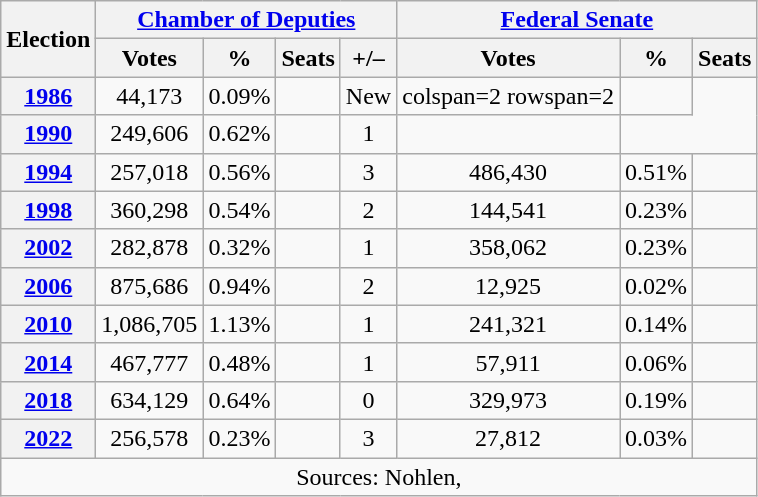<table class="wikitable" style="text-align:center">
<tr>
<th rowspan=2>Election</th>
<th scope="col" colspan=4><a href='#'>Chamber of Deputies</a></th>
<th scope="col" colspan=3><a href='#'>Federal Senate</a></th>
</tr>
<tr>
<th>Votes</th>
<th>%</th>
<th>Seats</th>
<th>+/–</th>
<th>Votes</th>
<th>%</th>
<th>Seats</th>
</tr>
<tr>
<th><a href='#'>1986</a></th>
<td>44,173</td>
<td>0.09%</td>
<td></td>
<td>New</td>
<td>colspan=2 rowspan=2  </td>
<td></td>
</tr>
<tr>
<th><a href='#'>1990</a></th>
<td>249,606</td>
<td>0.62%</td>
<td></td>
<td> 1</td>
<td></td>
</tr>
<tr>
<th><a href='#'>1994</a></th>
<td>257,018</td>
<td>0.56%</td>
<td></td>
<td> 3</td>
<td>486,430</td>
<td>0.51%</td>
<td></td>
</tr>
<tr>
<th><a href='#'>1998</a></th>
<td>360,298</td>
<td>0.54%</td>
<td></td>
<td> 2</td>
<td>144,541</td>
<td>0.23%</td>
<td></td>
</tr>
<tr>
<th><a href='#'>2002</a></th>
<td>282,878</td>
<td>0.32%</td>
<td></td>
<td> 1</td>
<td>358,062</td>
<td>0.23%</td>
<td></td>
</tr>
<tr>
<th><a href='#'>2006</a></th>
<td>875,686</td>
<td>0.94%</td>
<td></td>
<td> 2</td>
<td>12,925</td>
<td>0.02%</td>
<td></td>
</tr>
<tr>
<th><a href='#'>2010</a></th>
<td>1,086,705</td>
<td>1.13%</td>
<td></td>
<td> 1</td>
<td>241,321</td>
<td>0.14%</td>
<td></td>
</tr>
<tr>
<th><a href='#'>2014</a></th>
<td>467,777</td>
<td>0.48%</td>
<td></td>
<td> 1</td>
<td>57,911</td>
<td>0.06%</td>
<td></td>
</tr>
<tr>
<th><a href='#'>2018</a></th>
<td>634,129</td>
<td>0.64%</td>
<td></td>
<td> 0</td>
<td>329,973</td>
<td>0.19%</td>
<td></td>
</tr>
<tr>
<th><a href='#'>2022</a></th>
<td>256,578</td>
<td>0.23%</td>
<td></td>
<td> 3</td>
<td>27,812</td>
<td>0.03%</td>
<td></td>
</tr>
<tr>
<td colspan=9>Sources: Nohlen, </td>
</tr>
</table>
